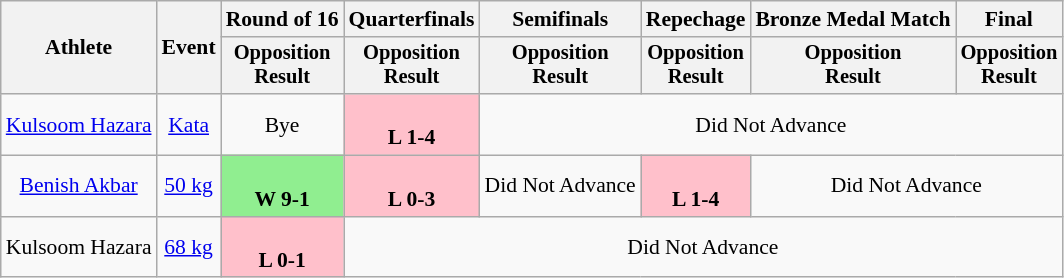<table class=wikitable style="text-align:center; font-size:90%">
<tr>
<th rowspan="2">Athlete</th>
<th rowspan="2">Event</th>
<th>Round of 16</th>
<th>Quarterfinals</th>
<th>Semifinals</th>
<th>Repechage</th>
<th>Bronze Medal Match</th>
<th>Final</th>
</tr>
<tr style="font-size:95%">
<th>Opposition<br>Result</th>
<th>Opposition<br>Result</th>
<th>Opposition<br>Result</th>
<th>Opposition<br>Result</th>
<th>Opposition<br>Result</th>
<th>Opposition<br>Result</th>
</tr>
<tr>
<td><a href='#'>Kulsoom Hazara</a></td>
<td><a href='#'>Kata</a></td>
<td>Bye</td>
<td style="text-align:center; background:pink;"><br><strong>L 1-4</strong></td>
<td colspan=4>Did Not Advance</td>
</tr>
<tr>
<td><a href='#'>Benish Akbar</a></td>
<td><a href='#'>50 kg</a></td>
<td style="text-align:center; background:lightgreen;"><br><strong>W 9-1</strong></td>
<td style="text-align:center; background:pink;"><br><strong>L 0-3</strong></td>
<td>Did Not Advance</td>
<td style="text-align:center; background:pink;"><br><strong>L 1-4</strong></td>
<td colspan=2>Did Not Advance</td>
</tr>
<tr>
<td>Kulsoom Hazara</td>
<td><a href='#'>68 kg</a></td>
<td style="text-align:center; background:pink;"><br><strong>L 0-1</strong></td>
<td colspan=5>Did Not Advance</td>
</tr>
</table>
